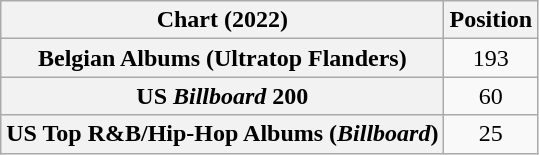<table class="wikitable sortable plainrowheaders" style="text-align:center">
<tr>
<th scope="col">Chart (2022)</th>
<th scope="col">Position</th>
</tr>
<tr>
<th scope="row">Belgian Albums (Ultratop Flanders)</th>
<td>193</td>
</tr>
<tr>
<th scope="row">US <em>Billboard</em> 200</th>
<td>60</td>
</tr>
<tr>
<th scope="row">US Top R&B/Hip-Hop Albums (<em>Billboard</em>)</th>
<td>25</td>
</tr>
</table>
